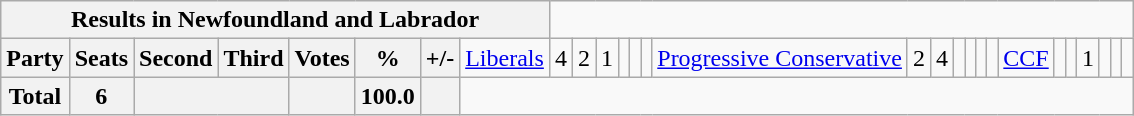<table class="wikitable">
<tr>
<th colspan=9>Results in Newfoundland and Labrador</th>
</tr>
<tr>
<th colspan=2>Party</th>
<th>Seats</th>
<th>Second</th>
<th>Third</th>
<th>Votes</th>
<th>%</th>
<th>+/-<br></th>
<td><a href='#'>Liberals</a></td>
<td align="right">4</td>
<td align="right">2</td>
<td align="right">1</td>
<td align="right"></td>
<td align="right"></td>
<td align="right"><br></td>
<td><a href='#'>Progressive Conservative</a></td>
<td align="right">2</td>
<td align="right">4</td>
<td align="right"></td>
<td align="right"></td>
<td align="right"></td>
<td align="right"><br></td>
<td><a href='#'>CCF</a></td>
<td align="right"></td>
<td align="right"></td>
<td align="right">1</td>
<td align="right"></td>
<td align="right"></td>
<td align="right"></td>
</tr>
<tr>
<th colspan="2">Total</th>
<th>6</th>
<th colspan="2"></th>
<th></th>
<th>100.0</th>
<th></th>
</tr>
</table>
